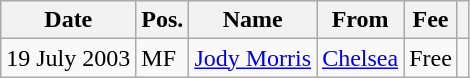<table class="wikitable">
<tr>
<th>Date</th>
<th>Pos.</th>
<th>Name</th>
<th>From</th>
<th>Fee</th>
<th></th>
</tr>
<tr>
<td>19 July 2003</td>
<td>MF</td>
<td> <a href='#'>Jody Morris</a></td>
<td> <a href='#'>Chelsea</a></td>
<td>Free</td>
<td></td>
</tr>
</table>
